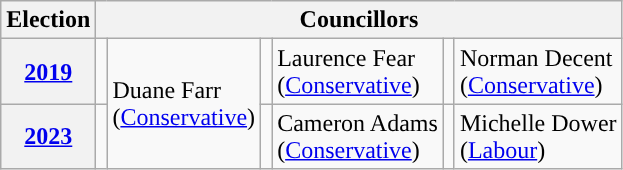<table class="wikitable">
<tr>
<th>Election</th>
<th colspan="6">Councillors</th>
</tr>
<tr>
<th><a href='#'>2019</a></th>
<td style="background-color: "></td>
<td rowspan="2">Duane Farr<br>(<a href='#'>Conservative</a>)</td>
<td style="background-color: "></td>
<td>Laurence Fear<br>(<a href='#'>Conservative</a>)</td>
<td style="background-color: "></td>
<td>Norman Decent<br>(<a href='#'>Conservative</a>)</td>
</tr>
<tr>
<th><a href='#'>2023</a></th>
<td style="background-color: "></td>
<td style="background-color: "></td>
<td>Cameron Adams<br>(<a href='#'>Conservative</a>)</td>
<td rowspan="1;" style="background-color: "></td>
<td rowspan="1">Michelle Dower<br>(<a href='#'>Labour</a>)</td>
</tr>
</table>
